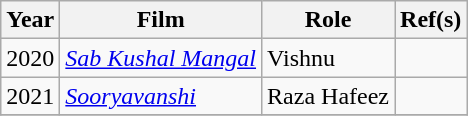<table class="wikitable">
<tr>
<th>Year</th>
<th>Film</th>
<th>Role</th>
<th>Ref(s)</th>
</tr>
<tr>
<td>2020</td>
<td><em><a href='#'>Sab Kushal Mangal</a></em></td>
<td>Vishnu</td>
<td></td>
</tr>
<tr>
<td>2021</td>
<td><em><a href='#'>Sooryavanshi</a></em></td>
<td>Raza Hafeez</td>
<td></td>
</tr>
<tr>
</tr>
</table>
